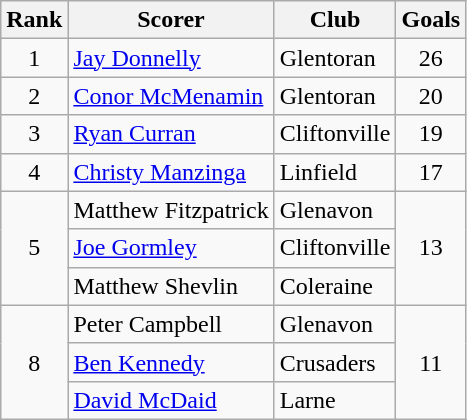<table class="wikitable" style="text-align:center">
<tr>
<th>Rank</th>
<th>Scorer</th>
<th>Club</th>
<th>Goals</th>
</tr>
<tr>
<td>1</td>
<td align="left"> <a href='#'>Jay Donnelly</a></td>
<td align="left">Glentoran</td>
<td>26</td>
</tr>
<tr>
<td>2</td>
<td align="left"> <a href='#'>Conor McMenamin</a></td>
<td align="left">Glentoran</td>
<td>20</td>
</tr>
<tr>
<td>3</td>
<td align="left"> <a href='#'>Ryan Curran</a></td>
<td align="left">Cliftonville</td>
<td>19</td>
</tr>
<tr>
<td>4</td>
<td align="left"> <a href='#'>Christy Manzinga</a></td>
<td align="left">Linfield</td>
<td>17</td>
</tr>
<tr>
<td rowspan="3">5</td>
<td align="left"> Matthew Fitzpatrick</td>
<td align="left">Glenavon</td>
<td rowspan="3">13</td>
</tr>
<tr>
<td align="left"> <a href='#'>Joe Gormley</a></td>
<td align="left">Cliftonville</td>
</tr>
<tr>
<td align="left"> Matthew Shevlin</td>
<td align="left">Coleraine</td>
</tr>
<tr>
<td rowspan="3">8</td>
<td align="left"> Peter Campbell</td>
<td align="left">Glenavon</td>
<td rowspan="3">11</td>
</tr>
<tr>
<td align="left"> <a href='#'>Ben Kennedy</a></td>
<td align="left">Crusaders</td>
</tr>
<tr>
<td align="left"> <a href='#'>David McDaid</a></td>
<td align="left">Larne</td>
</tr>
</table>
